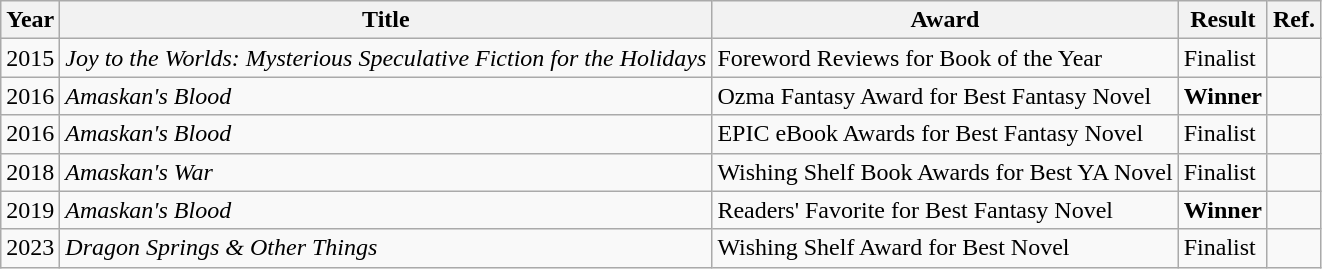<table class="wikitable sortable mw-collapsible">
<tr>
<th>Year</th>
<th>Title</th>
<th>Award</th>
<th>Result</th>
<th>Ref.</th>
</tr>
<tr>
<td>2015</td>
<td><em>Joy to the Worlds: Mysterious Speculative Fiction for the Holidays</em></td>
<td>Foreword Reviews for Book of the Year</td>
<td>Finalist</td>
<td></td>
</tr>
<tr>
<td>2016</td>
<td><em>Amaskan's Blood</em></td>
<td>Ozma Fantasy Award for Best Fantasy Novel</td>
<td><strong>Winner</strong></td>
<td></td>
</tr>
<tr>
<td>2016</td>
<td><em>Amaskan's Blood</em></td>
<td>EPIC eBook Awards for Best Fantasy Novel</td>
<td>Finalist</td>
<td></td>
</tr>
<tr>
<td>2018</td>
<td><em>Amaskan's War</em></td>
<td>Wishing Shelf Book Awards for Best YA Novel</td>
<td>Finalist</td>
<td></td>
</tr>
<tr>
<td>2019</td>
<td><em>Amaskan's Blood</em></td>
<td>Readers' Favorite for Best Fantasy Novel</td>
<td><strong>Winner</strong></td>
<td></td>
</tr>
<tr>
<td>2023</td>
<td><em>Dragon Springs & Other Things</em></td>
<td>Wishing Shelf Award for Best Novel</td>
<td>Finalist</td>
<td></td>
</tr>
</table>
